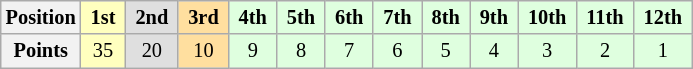<table class="wikitable" style="font-size:85%; text-align:center">
<tr>
<th>Position</th>
<td style="background:#ffffbf;"> <strong>1st</strong> </td>
<td style="background:#dfdfdf;"> <strong>2nd</strong> </td>
<td style="background:#ffdf9f;"> <strong>3rd</strong> </td>
<td style="background:#dfffdf;"> <strong>4th</strong> </td>
<td style="background:#dfffdf;"> <strong>5th</strong> </td>
<td style="background:#dfffdf;"> <strong>6th</strong> </td>
<td style="background:#dfffdf;"> <strong>7th</strong> </td>
<td style="background:#dfffdf;"> <strong>8th</strong> </td>
<td style="background:#dfffdf;"> <strong>9th</strong> </td>
<td style="background:#dfffdf;"> <strong>10th</strong> </td>
<td style="background:#dfffdf;"> <strong>11th</strong> </td>
<td style="background:#dfffdf;"> <strong>12th</strong> </td>
</tr>
<tr>
<th>Points</th>
<td style="background:#ffffbf;">35</td>
<td style="background:#dfdfdf;">20</td>
<td style="background:#ffdf9f;">10</td>
<td style="background:#dfffdf;">9</td>
<td style="background:#dfffdf;">8</td>
<td style="background:#dfffdf;">7</td>
<td style="background:#dfffdf;">6</td>
<td style="background:#dfffdf;">5</td>
<td style="background:#dfffdf;">4</td>
<td style="background:#dfffdf;">3</td>
<td style="background:#dfffdf;">2</td>
<td style="background:#dfffdf;">1</td>
</tr>
</table>
